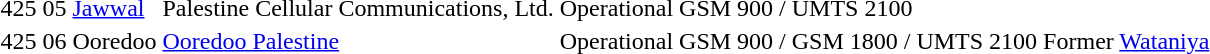<table>
<tr>
<td>425</td>
<td>05</td>
<td><a href='#'>Jawwal</a></td>
<td>Palestine Cellular Communications, Ltd.</td>
<td>Operational</td>
<td>GSM 900 / UMTS 2100</td>
<td></td>
</tr>
<tr>
<td>425</td>
<td>06</td>
<td>Ooredoo</td>
<td><a href='#'>Ooredoo Palestine</a></td>
<td>Operational</td>
<td>GSM 900 / GSM 1800 / UMTS 2100</td>
<td>Former <a href='#'>Wataniya</a></td>
</tr>
</table>
